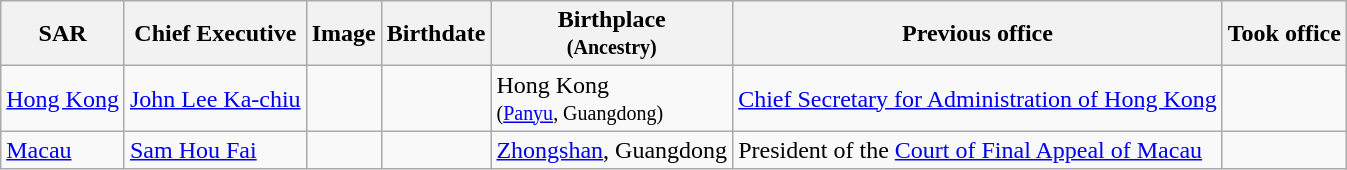<table class="wikitable sortable" style="text-align: left">
<tr>
<th>SAR</th>
<th>Chief Executive</th>
<th>Image</th>
<th>Birthdate</th>
<th>Birthplace<br><small>(Ancestry)</small></th>
<th>Previous office</th>
<th>Took office</th>
</tr>
<tr>
<td> <a href='#'>Hong Kong</a></td>
<td><a href='#'>John Lee Ka-chiu</a><br></td>
<td></td>
<td> </td>
<td>Hong Kong<br><small>(<a href='#'>Panyu</a>, Guangdong)</small></td>
<td><a href='#'>Chief Secretary for Administration of Hong Kong</a></td>
<td> </td>
</tr>
<tr>
<td> <a href='#'>Macau</a></td>
<td><a href='#'>Sam Hou Fai</a><br></td>
<td></td>
<td> </td>
<td><a href='#'>Zhongshan</a>, Guangdong</td>
<td>President of the <a href='#'>Court of Final Appeal of Macau</a></td>
<td> </td>
</tr>
</table>
